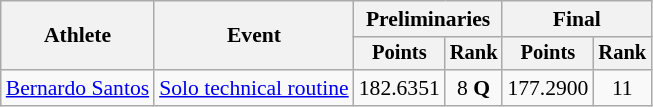<table class="wikitable" style="text-align:center; font-size:90%;">
<tr>
<th rowspan="2">Athlete</th>
<th rowspan="2">Event</th>
<th colspan="2">Preliminaries</th>
<th colspan="2">Final</th>
</tr>
<tr style="font-size:95%">
<th>Points</th>
<th>Rank</th>
<th>Points</th>
<th>Rank</th>
</tr>
<tr>
<td align=left><a href='#'>Bernardo Santos</a></td>
<td align=left><a href='#'>Solo technical routine</a></td>
<td>182.6351</td>
<td>8 <strong>Q</strong></td>
<td>177.2900</td>
<td>11</td>
</tr>
</table>
